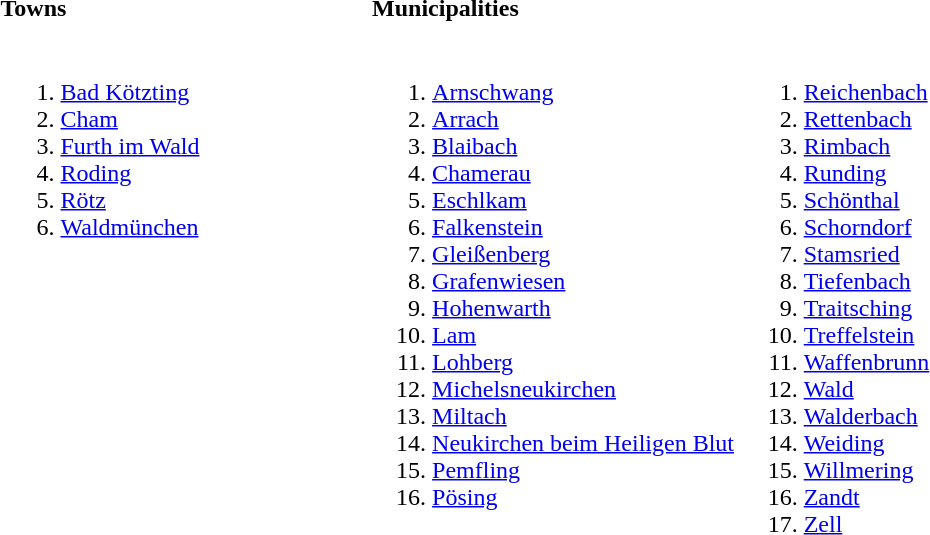<table>
<tr>
<th align=left width=33%>Towns</th>
<th align=left width=33%>Municipalities</th>
<th align=left width=33%></th>
</tr>
<tr valign=top>
<td><br><ol><li><a href='#'>Bad Kötzting</a></li><li><a href='#'>Cham</a></li><li><a href='#'>Furth im Wald</a></li><li><a href='#'>Roding</a></li><li><a href='#'>Rötz</a></li><li><a href='#'>Waldmünchen</a></li></ol></td>
<td><br><ol><li><a href='#'>Arnschwang</a></li><li><a href='#'>Arrach</a></li><li><a href='#'>Blaibach</a></li><li><a href='#'>Chamerau</a></li><li><a href='#'>Eschlkam</a></li><li><a href='#'>Falkenstein</a></li><li><a href='#'>Gleißenberg</a></li><li><a href='#'>Grafenwiesen</a></li><li><a href='#'>Hohenwarth</a></li><li><a href='#'>Lam</a></li><li><a href='#'>Lohberg</a></li><li><a href='#'>Michelsneukirchen</a></li><li><a href='#'>Miltach</a></li><li><a href='#'>Neukirchen beim Heiligen Blut</a></li><li><a href='#'>Pemfling</a></li><li><a href='#'>Pösing</a></li></ol></td>
<td><br><ol>
<li> <a href='#'>Reichenbach</a>
<li> <a href='#'>Rettenbach</a>
<li> <a href='#'>Rimbach</a>
<li> <a href='#'>Runding</a>
<li> <a href='#'>Schönthal</a>
<li> <a href='#'>Schorndorf</a>
<li> <a href='#'>Stamsried</a>
<li> <a href='#'>Tiefenbach</a>
<li> <a href='#'>Traitsching</a>
<li> <a href='#'>Treffelstein</a>
<li> <a href='#'>Waffenbrunn</a>
<li> <a href='#'>Wald</a>
<li> <a href='#'>Walderbach</a>
<li> <a href='#'>Weiding</a>
<li> <a href='#'>Willmering</a>
<li> <a href='#'>Zandt</a>
<li> <a href='#'>Zell</a>
</ol></td>
</tr>
</table>
